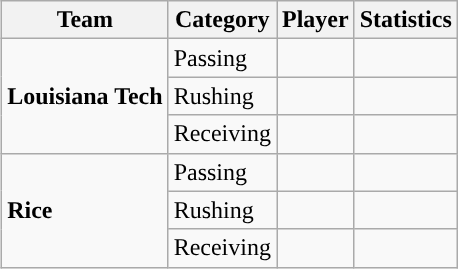<table class="wikitable" style="float: right;">
<tr>
<th>Team</th>
<th>Category</th>
<th>Player</th>
<th>Statistics</th>
</tr>
<tr>
<td rowspan=3><strong>Louisiana Tech</strong></td>
<td>Passing</td>
<td></td>
<td></td>
</tr>
<tr>
<td>Rushing</td>
<td></td>
<td></td>
</tr>
<tr>
<td>Receiving</td>
<td></td>
<td></td>
</tr>
<tr>
<td rowspan=3><strong>Rice</strong></td>
<td>Passing</td>
<td></td>
<td></td>
</tr>
<tr>
<td>Rushing</td>
<td></td>
<td></td>
</tr>
<tr>
<td>Receiving</td>
<td></td>
<td></td>
</tr>
</table>
